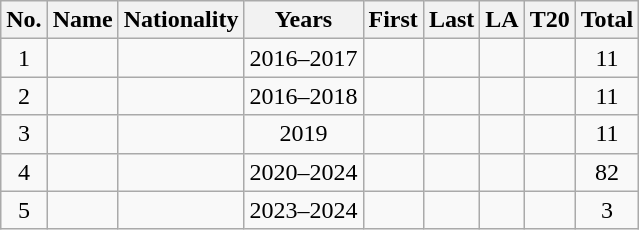<table class="wikitable sortable" style="text-align: center;">
<tr>
<th>No.</th>
<th>Name</th>
<th>Nationality</th>
<th>Years</th>
<th>First</th>
<th>Last</th>
<th>LA</th>
<th>T20</th>
<th>Total</th>
</tr>
<tr>
<td>1</td>
<td align="left"></td>
<td></td>
<td>2016–2017</td>
<td></td>
<td></td>
<td></td>
<td></td>
<td>11</td>
</tr>
<tr>
<td>2</td>
<td align="left"></td>
<td></td>
<td>2016–2018</td>
<td></td>
<td></td>
<td></td>
<td></td>
<td>11</td>
</tr>
<tr>
<td>3</td>
<td align="left"></td>
<td></td>
<td>2019</td>
<td></td>
<td></td>
<td></td>
<td></td>
<td>11</td>
</tr>
<tr>
<td>4</td>
<td align="left"></td>
<td></td>
<td>2020–2024</td>
<td></td>
<td></td>
<td></td>
<td></td>
<td>82</td>
</tr>
<tr>
<td>5</td>
<td align="left"></td>
<td></td>
<td>2023–2024</td>
<td></td>
<td></td>
<td></td>
<td></td>
<td>3</td>
</tr>
</table>
